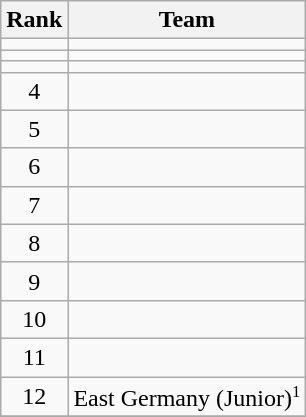<table class="wikitable">
<tr>
<th>Rank</th>
<th>Team</th>
</tr>
<tr>
<td align=center></td>
<td></td>
</tr>
<tr>
<td align=center></td>
<td></td>
</tr>
<tr>
<td align=center></td>
<td></td>
</tr>
<tr>
<td align=center>4</td>
<td></td>
</tr>
<tr>
<td align=center>5</td>
<td></td>
</tr>
<tr>
<td align=center>6</td>
<td></td>
</tr>
<tr>
<td align=center>7</td>
<td></td>
</tr>
<tr>
<td align=center>8</td>
<td></td>
</tr>
<tr>
<td align=center>9</td>
<td></td>
</tr>
<tr>
<td align=center>10</td>
<td></td>
</tr>
<tr>
<td align=center>11</td>
<td></td>
</tr>
<tr>
<td align=center>12</td>
<td> East Germany (Junior)<small><sup>1</sup></small></td>
</tr>
<tr>
</tr>
</table>
